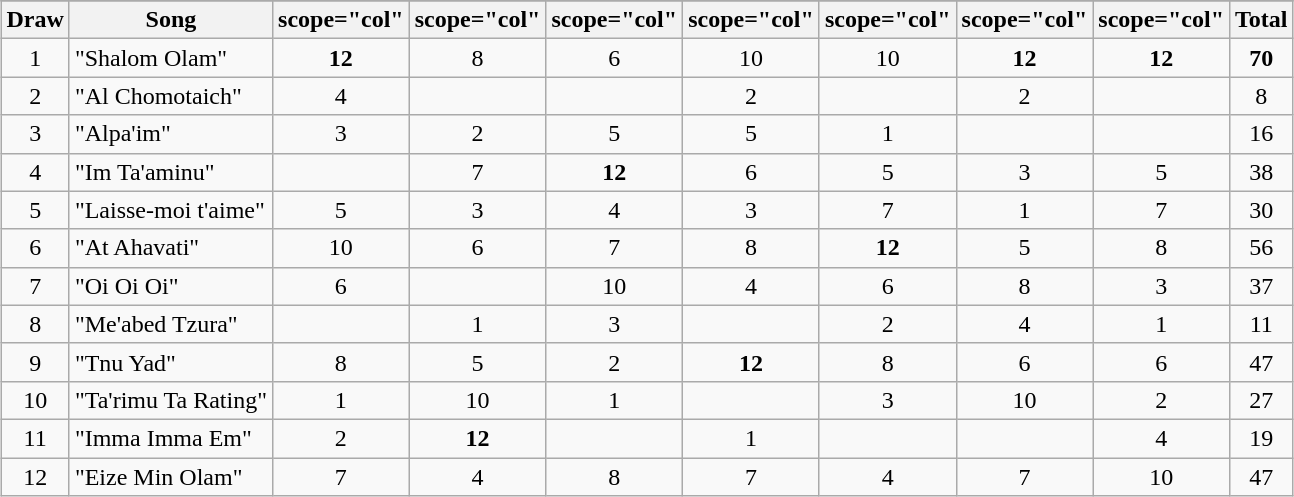<table class="wikitable plainrowheaders" style="margin: 1em auto 1em auto; text-align:center;">
<tr>
</tr>
<tr>
<th scope="col">Draw</th>
<th scope="col">Song</th>
<th>scope="col" </th>
<th>scope="col" </th>
<th>scope="col" </th>
<th>scope="col" </th>
<th>scope="col" </th>
<th>scope="col" </th>
<th>scope="col" </th>
<th scope="col">Total</th>
</tr>
<tr>
<td>1</td>
<td align="left">"Shalom Olam"</td>
<td><strong>12</strong></td>
<td>8</td>
<td>6</td>
<td>10</td>
<td>10</td>
<td><strong>12</strong></td>
<td><strong>12</strong></td>
<td><strong>70</strong></td>
</tr>
<tr>
<td>2</td>
<td align="left">"Al Chomotaich"</td>
<td>4</td>
<td></td>
<td></td>
<td>2</td>
<td></td>
<td>2</td>
<td></td>
<td>8</td>
</tr>
<tr>
<td>3</td>
<td align="left">"Alpa'im"</td>
<td>3</td>
<td>2</td>
<td>5</td>
<td>5</td>
<td>1</td>
<td></td>
<td></td>
<td>16</td>
</tr>
<tr>
<td>4</td>
<td align="left">"Im Ta'aminu"</td>
<td></td>
<td>7</td>
<td><strong>12</strong></td>
<td>6</td>
<td>5</td>
<td>3</td>
<td>5</td>
<td>38</td>
</tr>
<tr>
<td>5</td>
<td align="left">"Laisse-moi t'aime"</td>
<td>5</td>
<td>3</td>
<td>4</td>
<td>3</td>
<td>7</td>
<td>1</td>
<td>7</td>
<td>30</td>
</tr>
<tr>
<td>6</td>
<td align="left">"At Ahavati"</td>
<td>10</td>
<td>6</td>
<td>7</td>
<td>8</td>
<td><strong>12</strong></td>
<td>5</td>
<td>8</td>
<td>56</td>
</tr>
<tr>
<td>7</td>
<td align="left">"Oi Oi Oi"</td>
<td>6</td>
<td></td>
<td>10</td>
<td>4</td>
<td>6</td>
<td>8</td>
<td>3</td>
<td>37</td>
</tr>
<tr>
<td>8</td>
<td align="left">"Me'abed Tzura"</td>
<td></td>
<td>1</td>
<td>3</td>
<td></td>
<td>2</td>
<td>4</td>
<td>1</td>
<td>11</td>
</tr>
<tr>
<td>9</td>
<td align="left">"Tnu Yad"</td>
<td>8</td>
<td>5</td>
<td>2</td>
<td><strong>12</strong></td>
<td>8</td>
<td>6</td>
<td>6</td>
<td>47</td>
</tr>
<tr>
<td>10</td>
<td align="left">"Ta'rimu Ta Rating"</td>
<td>1</td>
<td>10</td>
<td>1</td>
<td></td>
<td>3</td>
<td>10</td>
<td>2</td>
<td>27</td>
</tr>
<tr>
<td>11</td>
<td align="left">"Imma Imma Em"</td>
<td>2</td>
<td><strong>12</strong></td>
<td></td>
<td>1</td>
<td></td>
<td></td>
<td>4</td>
<td>19</td>
</tr>
<tr>
<td>12</td>
<td align="left">"Eize Min Olam"</td>
<td>7</td>
<td>4</td>
<td>8</td>
<td>7</td>
<td>4</td>
<td>7</td>
<td>10</td>
<td>47</td>
</tr>
</table>
